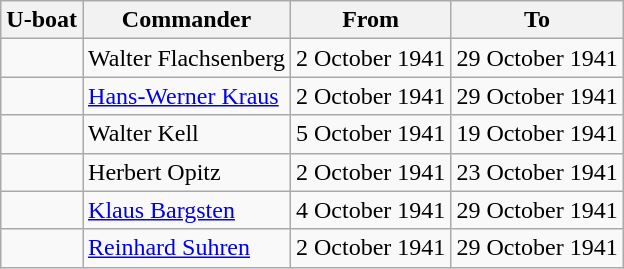<table class="wikitable sortable" style="margin: 1em auto 1em auto;" style="margin: 1em auto 1em auto;">
<tr>
<th>U-boat</th>
<th>Commander</th>
<th>From</th>
<th>To</th>
</tr>
<tr>
<td align="center"></td>
<td align="left">Walter Flachsenberg</td>
<td align="right">2 October 1941</td>
<td align="right">29 October 1941</td>
</tr>
<tr>
<td align="center"></td>
<td align="left"><a href='#'>Hans-Werner Kraus</a></td>
<td align="right">2 October 1941</td>
<td align="right">29 October 1941</td>
</tr>
<tr>
<td align="center"></td>
<td align="left">Walter Kell</td>
<td align="right">5 October 1941</td>
<td align="right">19 October 1941</td>
</tr>
<tr>
<td align="center"></td>
<td align="left">Herbert Opitz</td>
<td align="right">2 October 1941</td>
<td align="right">23 October 1941</td>
</tr>
<tr>
<td align="center"></td>
<td align="left"><a href='#'>Klaus Bargsten</a></td>
<td align="right">4 October 1941</td>
<td align="right">29 October 1941</td>
</tr>
<tr>
<td align="center"></td>
<td align="left"><a href='#'>Reinhard Suhren</a></td>
<td align="right">2 October 1941</td>
<td align="right">29 October 1941</td>
</tr>
</table>
